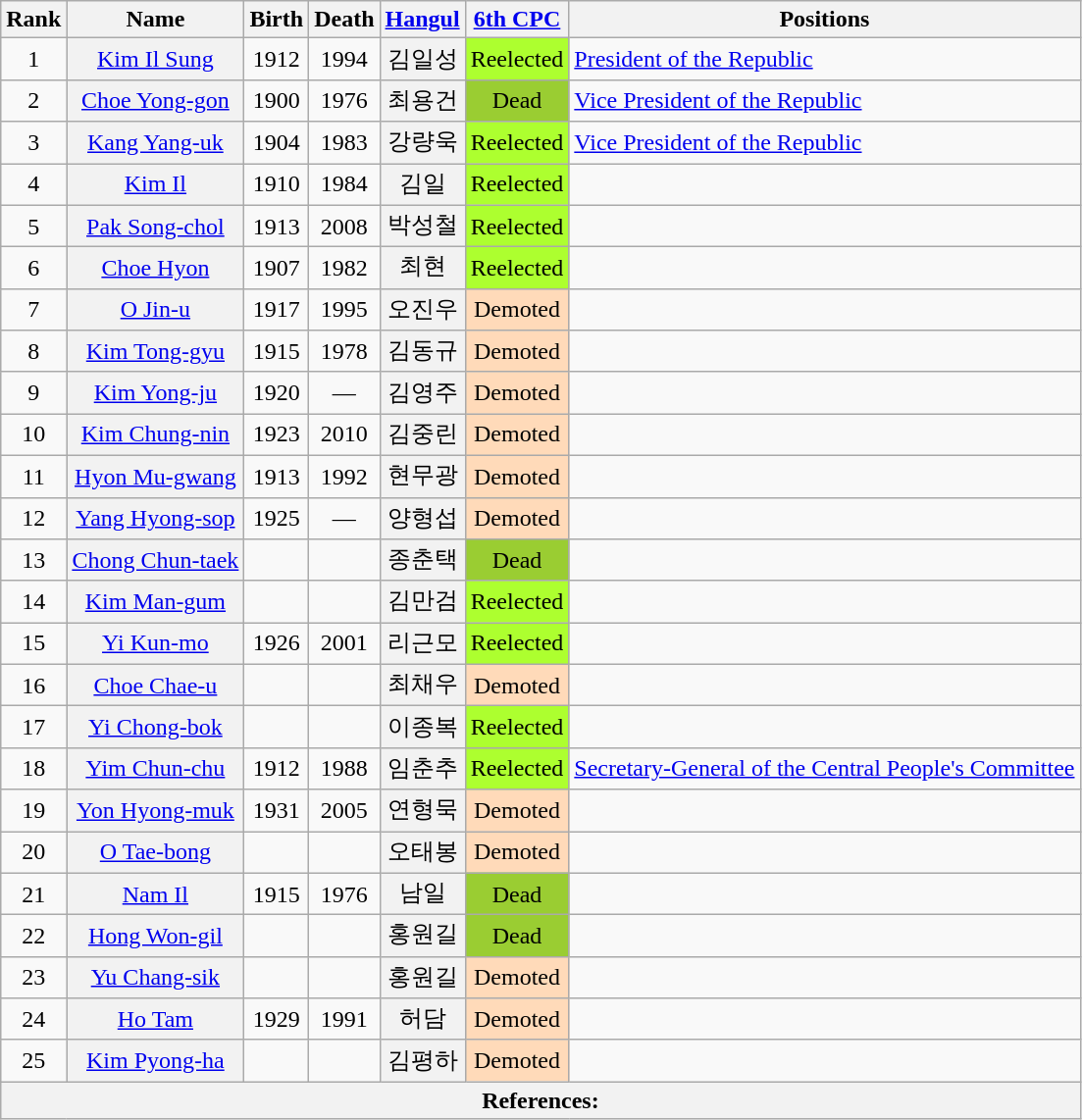<table class="wikitable sortable">
<tr>
<th>Rank</th>
<th>Name</th>
<th>Birth</th>
<th>Death</th>
<th class="unsortable"><a href='#'>Hangul</a></th>
<th><a href='#'>6th CPC</a></th>
<th>Positions</th>
</tr>
<tr>
<td align="center">1</td>
<th align="center" scope="row" style="font-weight:normal;"><a href='#'>Kim Il Sung</a></th>
<td align="center">1912</td>
<td align="center">1994</td>
<th align="center" scope="row" style="font-weight:normal;">김일성</th>
<td align="center" style="background: GreenYellow">Reelected</td>
<td><a href='#'>President of the Republic</a></td>
</tr>
<tr>
<td align="center">2</td>
<th align="center" scope="row" style="font-weight:normal;"><a href='#'>Choe Yong-gon</a></th>
<td align="center">1900</td>
<td align="center">1976</td>
<th align="center" scope="row" style="font-weight:normal;">최용건</th>
<td data-sort-value="1" align="center" style="background: YellowGreen">Dead</td>
<td><a href='#'>Vice President of the Republic</a></td>
</tr>
<tr>
<td align="center">3</td>
<th align="center" scope="row" style="font-weight:normal;"><a href='#'>Kang Yang-uk</a></th>
<td align="center">1904</td>
<td align="center">1983</td>
<th align="center" scope="row" style="font-weight:normal;">강량욱</th>
<td align="center" style="background: GreenYellow">Reelected</td>
<td><a href='#'>Vice President of the Republic</a></td>
</tr>
<tr>
<td align="center">4</td>
<th align="center" scope="row" style="font-weight:normal;"><a href='#'>Kim Il</a></th>
<td align="center">1910</td>
<td align="center">1984</td>
<th align="center" scope="row" style="font-weight:normal;">김일</th>
<td align="center" style="background: GreenYellow">Reelected</td>
<td></td>
</tr>
<tr>
<td align="center">5</td>
<th align="center" scope="row" style="font-weight:normal;"><a href='#'>Pak Song-chol</a></th>
<td align="center">1913</td>
<td align="center">2008</td>
<th align="center" scope="row" style="font-weight:normal;">박성철</th>
<td align="center" style="background: GreenYellow">Reelected</td>
<td></td>
</tr>
<tr>
<td align="center">6</td>
<th align="center" scope="row" style="font-weight:normal;"><a href='#'>Choe Hyon</a></th>
<td align="center">1907</td>
<td align="center">1982</td>
<th align="center" scope="row" style="font-weight:normal;">최현</th>
<td align="center" style="background: GreenYellow">Reelected</td>
<td></td>
</tr>
<tr>
<td align="center">7</td>
<th align="center" scope="row" style="font-weight:normal;"><a href='#'>O Jin-u</a></th>
<td align="center">1917</td>
<td align="center">1995</td>
<th align="center" scope="row" style="font-weight:normal;">오진우</th>
<td style="background: PeachPuff" align="center">Demoted</td>
<td></td>
</tr>
<tr>
<td align="center">8</td>
<th align="center" scope="row" style="font-weight:normal;"><a href='#'>Kim Tong-gyu</a></th>
<td align="center">1915</td>
<td align="center">1978</td>
<th align="center" scope="row" style="font-weight:normal;">김동규</th>
<td style="background: PeachPuff" align="center">Demoted</td>
<td></td>
</tr>
<tr>
<td align="center">9</td>
<th align="center" scope="row" style="font-weight:normal;"><a href='#'>Kim Yong-ju</a></th>
<td align="center">1920</td>
<td align="center">—</td>
<th align="center" scope="row" style="font-weight:normal;">김영주</th>
<td style="background: PeachPuff" align="center">Demoted</td>
<td></td>
</tr>
<tr>
<td align="center">10</td>
<th align="center" scope="row" style="font-weight:normal;"><a href='#'>Kim Chung-nin</a></th>
<td align="center">1923</td>
<td align="center">2010</td>
<th align="center" scope="row" style="font-weight:normal;">김중린</th>
<td style="background: PeachPuff" align="center">Demoted</td>
<td></td>
</tr>
<tr>
<td align="center">11</td>
<th align="center" scope="row" style="font-weight:normal;"><a href='#'>Hyon Mu-gwang</a></th>
<td align="center">1913</td>
<td align="center">1992</td>
<th align="center" scope="row" style="font-weight:normal;">현무광</th>
<td style="background: PeachPuff" align="center">Demoted</td>
<td></td>
</tr>
<tr>
<td align="center">12</td>
<th align="center" scope="row" style="font-weight:normal;"><a href='#'>Yang Hyong-sop</a></th>
<td align="center">1925</td>
<td align="center">—</td>
<th align="center" scope="row" style="font-weight:normal;">양형섭</th>
<td style="background: PeachPuff" align="center">Demoted</td>
<td></td>
</tr>
<tr>
<td align="center">13</td>
<th align="center" scope="row" style="font-weight:normal;"><a href='#'>Chong Chun-taek</a></th>
<td align="center"></td>
<td align="center"></td>
<th align="center" scope="row" style="font-weight:normal;">종춘택</th>
<td data-sort-value="1" align="center" style="background: YellowGreen">Dead</td>
<td></td>
</tr>
<tr>
<td align="center">14</td>
<th align="center" scope="row" style="font-weight:normal;"><a href='#'>Kim Man-gum</a></th>
<td align="center"></td>
<td align="center"></td>
<th align="center" scope="row" style="font-weight:normal;">김만검</th>
<td align="center" style="background: GreenYellow">Reelected</td>
<td></td>
</tr>
<tr>
<td align="center">15</td>
<th align="center" scope="row" style="font-weight:normal;"><a href='#'>Yi Kun-mo</a></th>
<td align="center">1926</td>
<td align="center">2001</td>
<th align="center" scope="row" style="font-weight:normal;">리근모</th>
<td align="center" style="background: GreenYellow">Reelected</td>
<td></td>
</tr>
<tr>
<td align="center">16</td>
<th align="center" scope="row" style="font-weight:normal;"><a href='#'>Choe Chae-u</a></th>
<td align="center"></td>
<td align="center"></td>
<th align="center" scope="row" style="font-weight:normal;">최채우</th>
<td style="background: PeachPuff" align="center">Demoted</td>
<td></td>
</tr>
<tr>
<td align="center">17</td>
<th align="center" scope="row" style="font-weight:normal;"><a href='#'>Yi Chong-bok</a></th>
<td align="center"></td>
<td align="center"></td>
<th align="center" scope="row" style="font-weight:normal;">이종복</th>
<td align="center" style="background: GreenYellow">Reelected</td>
<td></td>
</tr>
<tr>
<td align="center">18</td>
<th align="center" scope="row" style="font-weight:normal;"><a href='#'>Yim Chun-chu</a></th>
<td align="center">1912</td>
<td align="center">1988</td>
<th align="center" scope="row" style="font-weight:normal;">임춘추</th>
<td align="center" style="background: GreenYellow">Reelected</td>
<td><a href='#'>Secretary-General of the Central People's Committee</a></td>
</tr>
<tr>
<td align="center">19</td>
<th align="center" scope="row" style="font-weight:normal;"><a href='#'>Yon Hyong-muk</a></th>
<td align="center">1931</td>
<td align="center">2005</td>
<th align="center" scope="row" style="font-weight:normal;">연형묵</th>
<td style="background: PeachPuff" align="center">Demoted</td>
<td></td>
</tr>
<tr>
<td align="center">20</td>
<th align="center" scope="row" style="font-weight:normal;"><a href='#'>O Tae-bong</a></th>
<td align="center"></td>
<td align="center"></td>
<th align="center" scope="row" style="font-weight:normal;">오태봉</th>
<td style="background: PeachPuff" align="center">Demoted</td>
<td></td>
</tr>
<tr>
<td align="center">21</td>
<th align="center" scope="row" style="font-weight:normal;"><a href='#'>Nam Il</a></th>
<td align="center">1915</td>
<td align="center">1976</td>
<th align="center" scope="row" style="font-weight:normal;">남일</th>
<td data-sort-value="1" align="center" style="background: YellowGreen">Dead</td>
<td></td>
</tr>
<tr>
<td align="center">22</td>
<th align="center" scope="row" style="font-weight:normal;"><a href='#'>Hong Won-gil</a></th>
<td align="center"></td>
<td align="center"></td>
<th align="center" scope="row" style="font-weight:normal;">홍원길</th>
<td data-sort-value="1" align="center" style="background: YellowGreen">Dead</td>
<td></td>
</tr>
<tr>
<td align="center">23</td>
<th align="center" scope="row" style="font-weight:normal;"><a href='#'>Yu Chang-sik</a></th>
<td align="center"></td>
<td align="center"></td>
<th align="center" scope="row" style="font-weight:normal;">홍원길</th>
<td style="background: PeachPuff" align="center">Demoted</td>
<td></td>
</tr>
<tr>
<td align="center">24</td>
<th align="center" scope="row" style="font-weight:normal;"><a href='#'>Ho Tam</a></th>
<td align="center">1929</td>
<td align="center">1991</td>
<th align="center" scope="row" style="font-weight:normal;">허담</th>
<td style="background: PeachPuff" align="center">Demoted</td>
<td></td>
</tr>
<tr>
<td align="center">25</td>
<th align="center" scope="row" style="font-weight:normal;"><a href='#'>Kim Pyong-ha</a></th>
<td align="center"></td>
<td align="center"></td>
<th align="center" scope="row" style="font-weight:normal;">김평하</th>
<td style="background: PeachPuff" align="center">Demoted</td>
<td></td>
</tr>
<tr>
<th colspan="8" unsortable><strong>References:</strong><br></th>
</tr>
</table>
